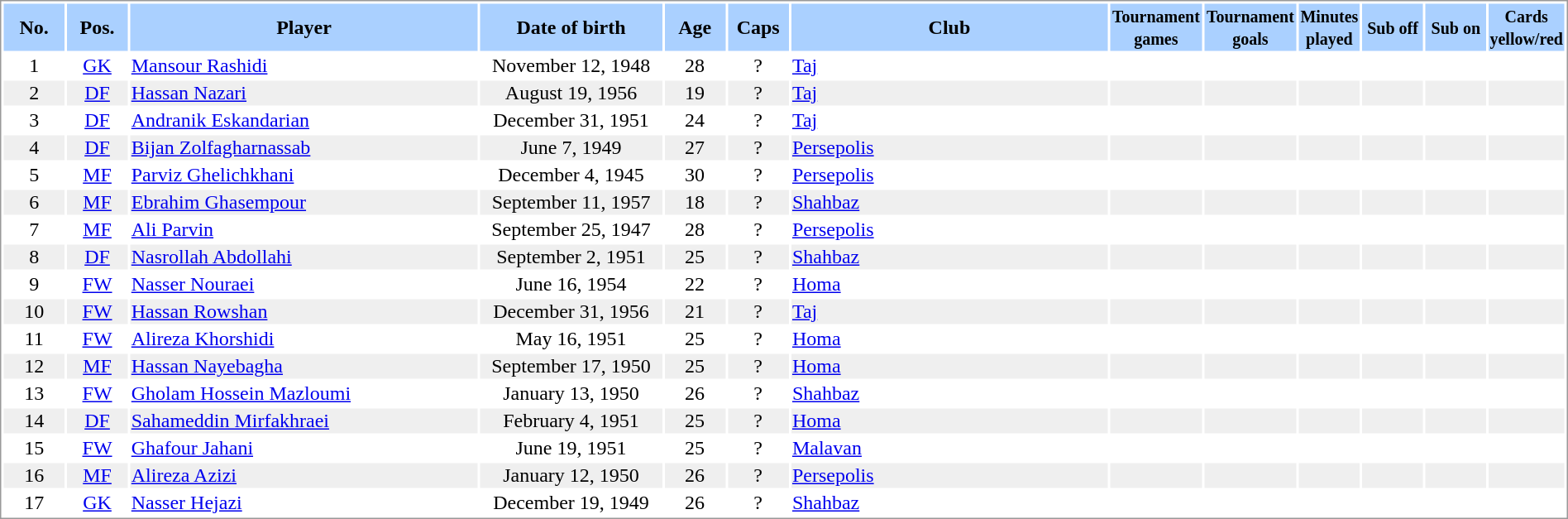<table border="0" width="100%" style="border: 1px solid #999; background-color:#FFFFFF; text-align:center">
<tr align="center" bgcolor="#AAD0FF">
<th width=4%>No.</th>
<th width=4%>Pos.</th>
<th width=23%>Player</th>
<th width=12%>Date of birth</th>
<th width=4%>Age</th>
<th width=4%>Caps</th>
<th width=21%>Club</th>
<th width=6%><small>Tournament<br>games</small></th>
<th width=6%><small>Tournament<br>goals</small></th>
<th width=4%><small>Minutes<br>played</small></th>
<th width=4%><small>Sub off</small></th>
<th width=4%><small>Sub on</small></th>
<th width=4%><small>Cards<br>yellow/red</small></th>
</tr>
<tr>
<td>1</td>
<td><a href='#'>GK</a></td>
<td align="left"><a href='#'>Mansour Rashidi</a></td>
<td>November 12, 1948</td>
<td>28</td>
<td>?</td>
<td align="left"> <a href='#'>Taj</a></td>
<td></td>
<td></td>
<td></td>
<td></td>
<td></td>
<td></td>
</tr>
<tr bgcolor="#EFEFEF">
<td>2</td>
<td><a href='#'>DF</a></td>
<td align="left"><a href='#'>Hassan Nazari</a></td>
<td>August 19, 1956</td>
<td>19</td>
<td>?</td>
<td align="left"> <a href='#'>Taj</a></td>
<td></td>
<td></td>
<td></td>
<td></td>
<td></td>
<td></td>
</tr>
<tr>
<td>3</td>
<td><a href='#'>DF</a></td>
<td align="left"><a href='#'>Andranik Eskandarian</a></td>
<td>December 31, 1951</td>
<td>24</td>
<td>?</td>
<td align="left"> <a href='#'>Taj</a></td>
<td></td>
<td></td>
<td></td>
<td></td>
<td></td>
<td></td>
</tr>
<tr bgcolor="#EFEFEF">
<td>4</td>
<td><a href='#'>DF</a></td>
<td align="left"><a href='#'>Bijan Zolfagharnassab</a></td>
<td>June 7, 1949</td>
<td>27</td>
<td>?</td>
<td align="left"> <a href='#'>Persepolis</a></td>
<td></td>
<td></td>
<td></td>
<td></td>
<td></td>
<td></td>
</tr>
<tr>
<td>5</td>
<td><a href='#'>MF</a></td>
<td align="left"><a href='#'>Parviz Ghelichkhani</a></td>
<td>December 4, 1945</td>
<td>30</td>
<td>?</td>
<td align="left"> <a href='#'>Persepolis</a></td>
<td></td>
<td></td>
<td></td>
<td></td>
<td></td>
<td></td>
</tr>
<tr bgcolor="#EFEFEF">
<td>6</td>
<td><a href='#'>MF</a></td>
<td align="left"><a href='#'>Ebrahim Ghasempour</a></td>
<td>September 11, 1957</td>
<td>18</td>
<td>?</td>
<td align="left"> <a href='#'>Shahbaz</a></td>
<td></td>
<td></td>
<td></td>
<td></td>
<td></td>
<td></td>
</tr>
<tr>
<td>7</td>
<td><a href='#'>MF</a></td>
<td align="left"><a href='#'>Ali Parvin</a></td>
<td>September 25, 1947</td>
<td>28</td>
<td>?</td>
<td align="left"> <a href='#'>Persepolis</a></td>
<td></td>
<td></td>
<td></td>
<td></td>
<td></td>
<td></td>
</tr>
<tr bgcolor="#EFEFEF">
<td>8</td>
<td><a href='#'>DF</a></td>
<td align="left"><a href='#'>Nasrollah Abdollahi</a></td>
<td>September 2, 1951</td>
<td>25</td>
<td>?</td>
<td align="left"> <a href='#'>Shahbaz</a></td>
<td></td>
<td></td>
<td></td>
<td></td>
<td></td>
<td></td>
</tr>
<tr>
<td>9</td>
<td><a href='#'>FW</a></td>
<td align="left"><a href='#'>Nasser Nouraei</a></td>
<td>June 16, 1954</td>
<td>22</td>
<td>?</td>
<td align="left"> <a href='#'>Homa</a></td>
<td></td>
<td></td>
<td></td>
<td></td>
<td></td>
<td></td>
</tr>
<tr bgcolor="#EFEFEF">
<td>10</td>
<td><a href='#'>FW</a></td>
<td align="left"><a href='#'>Hassan Rowshan</a></td>
<td>December 31, 1956</td>
<td>21</td>
<td>?</td>
<td align="left"> <a href='#'>Taj</a></td>
<td></td>
<td></td>
<td></td>
<td></td>
<td></td>
<td></td>
</tr>
<tr>
<td>11</td>
<td><a href='#'>FW</a></td>
<td align="left"><a href='#'>Alireza Khorshidi</a></td>
<td>May 16, 1951</td>
<td>25</td>
<td>?</td>
<td align="left"> <a href='#'>Homa</a></td>
<td></td>
<td></td>
<td></td>
<td></td>
<td></td>
<td></td>
</tr>
<tr bgcolor="#EFEFEF">
<td>12</td>
<td><a href='#'>MF</a></td>
<td align="left"><a href='#'>Hassan Nayebagha</a></td>
<td>September 17, 1950</td>
<td>25</td>
<td>?</td>
<td align="left"> <a href='#'>Homa</a></td>
<td></td>
<td></td>
<td></td>
<td></td>
<td></td>
<td></td>
</tr>
<tr>
<td>13</td>
<td><a href='#'>FW</a></td>
<td align="left"><a href='#'>Gholam Hossein Mazloumi</a></td>
<td>January 13, 1950</td>
<td>26</td>
<td>?</td>
<td align="left"> <a href='#'>Shahbaz</a></td>
<td></td>
<td></td>
<td></td>
<td></td>
<td></td>
<td></td>
</tr>
<tr bgcolor="#EFEFEF">
<td>14</td>
<td><a href='#'>DF</a></td>
<td align="left"><a href='#'>Sahameddin Mirfakhraei</a></td>
<td>February 4, 1951</td>
<td>25</td>
<td>?</td>
<td align="left"> <a href='#'>Homa</a></td>
<td></td>
<td></td>
<td></td>
<td></td>
<td></td>
<td></td>
</tr>
<tr>
<td>15</td>
<td><a href='#'>FW</a></td>
<td align="left"><a href='#'>Ghafour Jahani</a></td>
<td>June 19, 1951</td>
<td>25</td>
<td>?</td>
<td align="left"> <a href='#'>Malavan</a></td>
<td></td>
<td></td>
<td></td>
<td></td>
<td></td>
<td></td>
</tr>
<tr bgcolor="#EFEFEF">
<td>16</td>
<td><a href='#'>MF</a></td>
<td align="left"><a href='#'>Alireza Azizi</a></td>
<td>January 12, 1950</td>
<td>26</td>
<td>?</td>
<td align="left"> <a href='#'>Persepolis</a></td>
<td></td>
<td></td>
<td></td>
<td></td>
<td></td>
<td></td>
</tr>
<tr>
<td>17</td>
<td><a href='#'>GK</a></td>
<td align="left"><a href='#'>Nasser Hejazi</a></td>
<td>December 19, 1949</td>
<td>26</td>
<td>?</td>
<td align="left"> <a href='#'>Shahbaz</a></td>
<td></td>
<td></td>
<td></td>
<td></td>
<td></td>
<td></td>
</tr>
</table>
